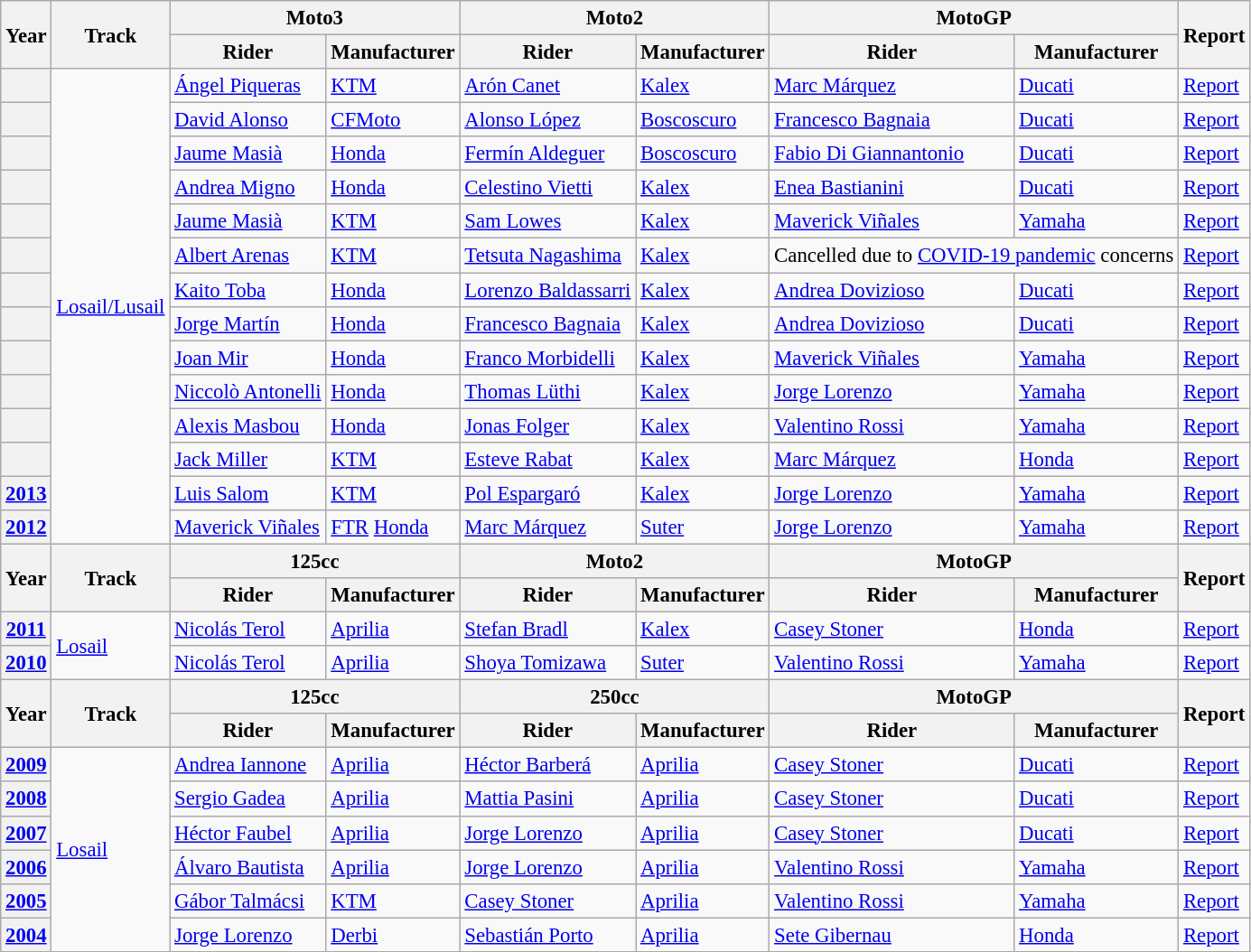<table class="wikitable" style="font-size: 95%;">
<tr>
<th rowspan=2>Year</th>
<th rowspan=2>Track</th>
<th colspan=2>Moto3</th>
<th colspan=2>Moto2</th>
<th colspan=2>MotoGP</th>
<th rowspan=2>Report</th>
</tr>
<tr>
<th>Rider</th>
<th>Manufacturer</th>
<th>Rider</th>
<th>Manufacturer</th>
<th>Rider</th>
<th>Manufacturer</th>
</tr>
<tr>
<th></th>
<td rowspan=14><a href='#'>Losail/Lusail</a></td>
<td> <a href='#'>Ángel Piqueras</a></td>
<td><a href='#'>KTM</a></td>
<td> <a href='#'>Arón Canet</a></td>
<td><a href='#'>Kalex</a></td>
<td> <a href='#'>Marc Márquez</a></td>
<td><a href='#'>Ducati</a></td>
<td><a href='#'>Report</a></td>
</tr>
<tr>
<th></th>
<td> <a href='#'>David Alonso</a></td>
<td><a href='#'>CFMoto</a></td>
<td> <a href='#'>Alonso López</a></td>
<td><a href='#'>Boscoscuro</a></td>
<td> <a href='#'>Francesco Bagnaia</a></td>
<td><a href='#'>Ducati</a></td>
<td><a href='#'>Report</a></td>
</tr>
<tr>
<th></th>
<td> <a href='#'>Jaume Masià</a></td>
<td><a href='#'>Honda</a></td>
<td> <a href='#'>Fermín Aldeguer</a></td>
<td><a href='#'>Boscoscuro</a></td>
<td> <a href='#'>Fabio Di Giannantonio</a></td>
<td><a href='#'>Ducati</a></td>
<td><a href='#'>Report</a></td>
</tr>
<tr>
<th></th>
<td> <a href='#'>Andrea Migno</a></td>
<td><a href='#'>Honda</a></td>
<td> <a href='#'>Celestino Vietti</a></td>
<td><a href='#'>Kalex</a></td>
<td> <a href='#'>Enea Bastianini</a></td>
<td><a href='#'>Ducati</a></td>
<td><a href='#'>Report</a></td>
</tr>
<tr>
<th></th>
<td> <a href='#'>Jaume Masià</a></td>
<td><a href='#'>KTM</a></td>
<td> <a href='#'>Sam Lowes</a></td>
<td><a href='#'>Kalex</a></td>
<td> <a href='#'>Maverick Viñales</a></td>
<td><a href='#'>Yamaha</a></td>
<td><a href='#'>Report</a></td>
</tr>
<tr>
<th></th>
<td> <a href='#'>Albert Arenas</a></td>
<td><a href='#'>KTM</a></td>
<td> <a href='#'>Tetsuta Nagashima</a></td>
<td><a href='#'>Kalex</a></td>
<td align=center colspan=2>Cancelled due to <a href='#'>COVID-19 pandemic</a> concerns</td>
<td><a href='#'>Report</a></td>
</tr>
<tr>
<th></th>
<td> <a href='#'>Kaito Toba</a></td>
<td><a href='#'>Honda</a></td>
<td> <a href='#'>Lorenzo Baldassarri</a></td>
<td><a href='#'>Kalex</a></td>
<td> <a href='#'>Andrea Dovizioso</a></td>
<td><a href='#'>Ducati</a></td>
<td><a href='#'>Report</a></td>
</tr>
<tr>
<th></th>
<td> <a href='#'>Jorge Martín</a></td>
<td><a href='#'>Honda</a></td>
<td> <a href='#'>Francesco Bagnaia</a></td>
<td><a href='#'>Kalex</a></td>
<td> <a href='#'>Andrea Dovizioso</a></td>
<td><a href='#'>Ducati</a></td>
<td><a href='#'>Report</a></td>
</tr>
<tr>
<th></th>
<td> <a href='#'>Joan Mir</a></td>
<td><a href='#'>Honda</a></td>
<td> <a href='#'>Franco Morbidelli</a></td>
<td><a href='#'>Kalex</a></td>
<td> <a href='#'>Maverick Viñales</a></td>
<td><a href='#'>Yamaha</a></td>
<td><a href='#'>Report</a></td>
</tr>
<tr>
<th></th>
<td> <a href='#'>Niccolò Antonelli</a></td>
<td><a href='#'>Honda</a></td>
<td> <a href='#'>Thomas Lüthi</a></td>
<td><a href='#'>Kalex</a></td>
<td> <a href='#'>Jorge Lorenzo</a></td>
<td><a href='#'>Yamaha</a></td>
<td><a href='#'>Report</a></td>
</tr>
<tr>
<th></th>
<td> <a href='#'>Alexis Masbou</a></td>
<td><a href='#'>Honda</a></td>
<td> <a href='#'>Jonas Folger</a></td>
<td><a href='#'>Kalex</a></td>
<td> <a href='#'>Valentino Rossi</a></td>
<td><a href='#'>Yamaha</a></td>
<td><a href='#'>Report</a></td>
</tr>
<tr>
<th></th>
<td> <a href='#'>Jack Miller</a></td>
<td><a href='#'>KTM</a></td>
<td> <a href='#'>Esteve Rabat</a></td>
<td><a href='#'>Kalex</a></td>
<td> <a href='#'>Marc Márquez</a></td>
<td><a href='#'>Honda</a></td>
<td><a href='#'>Report</a></td>
</tr>
<tr>
<th><a href='#'>2013</a></th>
<td> <a href='#'>Luis Salom</a></td>
<td><a href='#'>KTM</a></td>
<td> <a href='#'>Pol Espargaró</a></td>
<td><a href='#'>Kalex</a></td>
<td> <a href='#'>Jorge Lorenzo</a></td>
<td><a href='#'>Yamaha</a></td>
<td><a href='#'>Report</a></td>
</tr>
<tr>
<th><a href='#'>2012</a></th>
<td> <a href='#'>Maverick Viñales</a></td>
<td><a href='#'>FTR</a> <a href='#'>Honda</a></td>
<td> <a href='#'>Marc Márquez</a></td>
<td><a href='#'>Suter</a></td>
<td> <a href='#'>Jorge Lorenzo</a></td>
<td><a href='#'>Yamaha</a></td>
<td><a href='#'>Report</a></td>
</tr>
<tr>
<th rowspan=2>Year</th>
<th rowspan=2>Track</th>
<th colspan=2>125cc</th>
<th colspan=2>Moto2</th>
<th colspan=2>MotoGP</th>
<th rowspan=2>Report</th>
</tr>
<tr>
<th>Rider</th>
<th>Manufacturer</th>
<th>Rider</th>
<th>Manufacturer</th>
<th>Rider</th>
<th>Manufacturer</th>
</tr>
<tr>
<th><a href='#'>2011</a></th>
<td rowspan="2"><a href='#'>Losail</a></td>
<td> <a href='#'>Nicolás Terol</a></td>
<td><a href='#'>Aprilia</a></td>
<td> <a href='#'>Stefan Bradl</a></td>
<td><a href='#'>Kalex</a></td>
<td> <a href='#'>Casey Stoner</a></td>
<td><a href='#'>Honda</a></td>
<td><a href='#'>Report</a></td>
</tr>
<tr>
<th><a href='#'>2010</a></th>
<td> <a href='#'>Nicolás Terol</a></td>
<td><a href='#'>Aprilia</a></td>
<td> <a href='#'>Shoya Tomizawa</a></td>
<td><a href='#'>Suter</a></td>
<td> <a href='#'>Valentino Rossi</a></td>
<td><a href='#'>Yamaha</a></td>
<td><a href='#'>Report</a></td>
</tr>
<tr>
<th rowspan=2>Year</th>
<th rowspan=2>Track</th>
<th colspan=2>125cc</th>
<th colspan=2>250cc</th>
<th colspan=2>MotoGP</th>
<th rowspan=2>Report</th>
</tr>
<tr>
<th>Rider</th>
<th>Manufacturer</th>
<th>Rider</th>
<th>Manufacturer</th>
<th>Rider</th>
<th>Manufacturer</th>
</tr>
<tr>
<th><a href='#'>2009</a></th>
<td rowspan="6"><a href='#'>Losail</a></td>
<td> <a href='#'>Andrea Iannone</a></td>
<td><a href='#'>Aprilia</a></td>
<td> <a href='#'>Héctor Barberá</a></td>
<td><a href='#'>Aprilia</a></td>
<td> <a href='#'>Casey Stoner</a></td>
<td><a href='#'>Ducati</a></td>
<td><a href='#'>Report</a></td>
</tr>
<tr>
<th><a href='#'>2008</a></th>
<td> <a href='#'>Sergio Gadea</a></td>
<td><a href='#'>Aprilia</a></td>
<td> <a href='#'>Mattia Pasini</a></td>
<td><a href='#'>Aprilia</a></td>
<td> <a href='#'>Casey Stoner</a></td>
<td><a href='#'>Ducati</a></td>
<td><a href='#'>Report</a></td>
</tr>
<tr>
<th><a href='#'>2007</a></th>
<td> <a href='#'>Héctor Faubel</a></td>
<td><a href='#'>Aprilia</a></td>
<td> <a href='#'>Jorge Lorenzo</a></td>
<td><a href='#'>Aprilia</a></td>
<td> <a href='#'>Casey Stoner</a></td>
<td><a href='#'>Ducati</a></td>
<td><a href='#'>Report</a></td>
</tr>
<tr>
<th><a href='#'>2006</a></th>
<td> <a href='#'>Álvaro Bautista</a></td>
<td><a href='#'>Aprilia</a></td>
<td> <a href='#'>Jorge Lorenzo</a></td>
<td><a href='#'>Aprilia</a></td>
<td> <a href='#'>Valentino Rossi</a></td>
<td><a href='#'>Yamaha</a></td>
<td><a href='#'>Report</a></td>
</tr>
<tr>
<th><a href='#'>2005</a></th>
<td> <a href='#'>Gábor Talmácsi</a></td>
<td><a href='#'>KTM</a></td>
<td> <a href='#'>Casey Stoner</a></td>
<td><a href='#'>Aprilia</a></td>
<td> <a href='#'>Valentino Rossi</a></td>
<td><a href='#'>Yamaha</a></td>
<td><a href='#'>Report</a></td>
</tr>
<tr>
<th><a href='#'>2004</a></th>
<td> <a href='#'>Jorge Lorenzo</a></td>
<td><a href='#'>Derbi</a></td>
<td> <a href='#'>Sebastián Porto</a></td>
<td><a href='#'>Aprilia</a></td>
<td> <a href='#'>Sete Gibernau</a></td>
<td><a href='#'>Honda</a></td>
<td><a href='#'>Report</a></td>
</tr>
</table>
